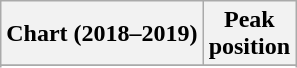<table class="wikitable sortable plainrowheaders">
<tr>
<th>Chart (2018–2019)</th>
<th>Peak<br>position</th>
</tr>
<tr>
</tr>
<tr>
</tr>
<tr>
</tr>
<tr>
</tr>
</table>
